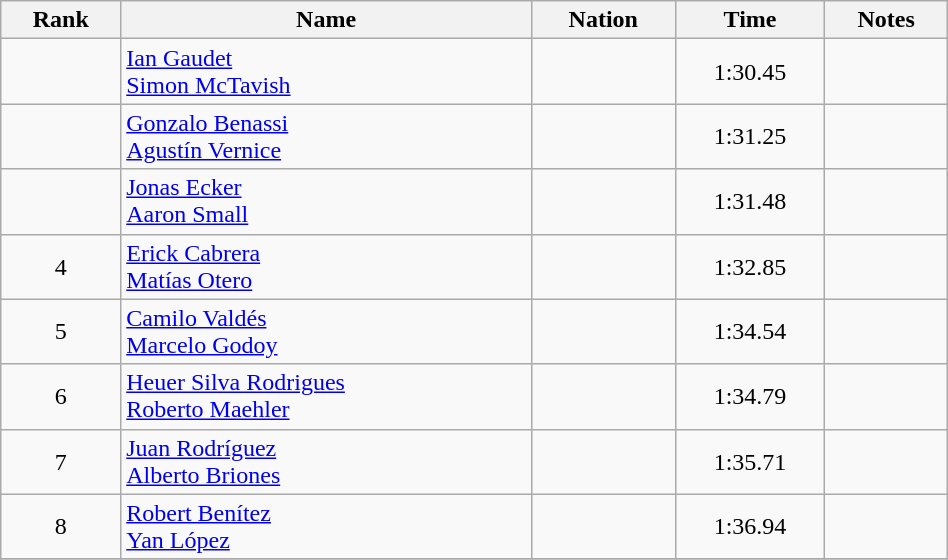<table class="wikitable sortable" style="text-align:center" width=50%>
<tr>
<th>Rank</th>
<th>Name</th>
<th>Nation</th>
<th>Time</th>
<th>Notes</th>
</tr>
<tr>
<td></td>
<td align=left><a href='#'>Ian Gaudet</a><br><a href='#'>Simon McTavish</a></td>
<td align=left></td>
<td>1:30.45</td>
<td></td>
</tr>
<tr>
<td></td>
<td align=left><a href='#'>Gonzalo Benassi</a><br><a href='#'>Agustín Vernice</a></td>
<td align=left></td>
<td>1:31.25</td>
<td></td>
</tr>
<tr>
<td></td>
<td align=left><a href='#'>Jonas Ecker</a><br><a href='#'>Aaron Small</a></td>
<td align=left></td>
<td>1:31.48</td>
<td></td>
</tr>
<tr>
<td>4</td>
<td align=left><a href='#'>Erick Cabrera</a><br><a href='#'>Matías Otero</a></td>
<td align=left></td>
<td>1:32.85</td>
<td></td>
</tr>
<tr>
<td>5</td>
<td align=left><a href='#'>Camilo Valdés</a><br><a href='#'>Marcelo Godoy</a></td>
<td align=left></td>
<td>1:34.54</td>
<td></td>
</tr>
<tr>
<td>6</td>
<td align=left><a href='#'>Heuer Silva Rodrigues</a><br><a href='#'>Roberto Maehler</a></td>
<td align=left></td>
<td>1:34.79</td>
<td></td>
</tr>
<tr>
<td>7</td>
<td align=left><a href='#'>Juan Rodríguez</a><br><a href='#'>Alberto Briones</a></td>
<td align=left></td>
<td>1:35.71</td>
<td></td>
</tr>
<tr>
<td>8</td>
<td align=left><a href='#'>Robert Benítez</a><br><a href='#'>Yan López</a></td>
<td align=left></td>
<td>1:36.94</td>
<td></td>
</tr>
<tr>
</tr>
</table>
